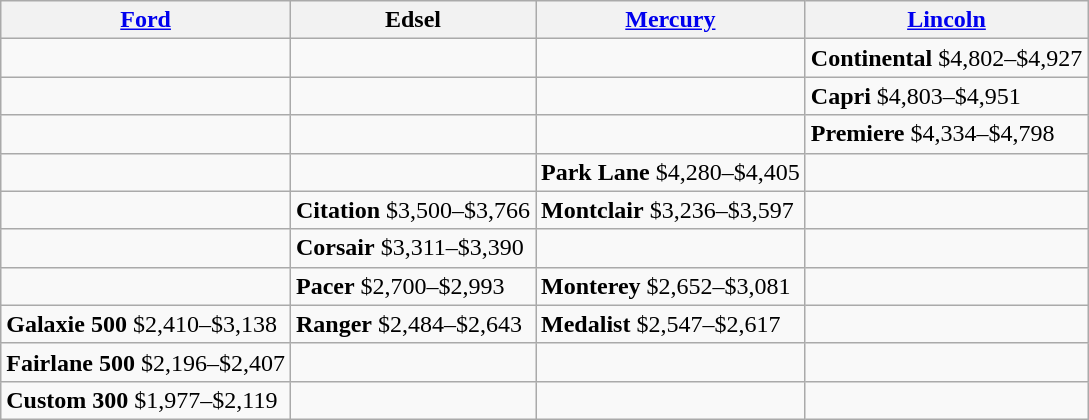<table class="wikitable">
<tr>
<th><a href='#'>Ford</a></th>
<th>Edsel</th>
<th><a href='#'>Mercury</a></th>
<th><a href='#'>Lincoln</a></th>
</tr>
<tr>
<td></td>
<td></td>
<td></td>
<td><strong>Continental</strong> $4,802–$4,927</td>
</tr>
<tr>
<td></td>
<td></td>
<td></td>
<td><strong>Capri</strong> $4,803–$4,951</td>
</tr>
<tr>
<td></td>
<td></td>
<td></td>
<td><strong>Premiere</strong> $4,334–$4,798</td>
</tr>
<tr>
<td></td>
<td></td>
<td><strong>Park Lane</strong> $4,280–$4,405</td>
<td></td>
</tr>
<tr>
<td></td>
<td><strong>Citation</strong> $3,500–$3,766</td>
<td><strong>Montclair</strong> $3,236–$3,597</td>
<td></td>
</tr>
<tr>
<td></td>
<td><strong>Corsair</strong> $3,311–$3,390</td>
<td></td>
<td></td>
</tr>
<tr>
<td></td>
<td><strong>Pacer</strong> $2,700–$2,993</td>
<td><strong>Monterey</strong> $2,652–$3,081</td>
<td></td>
</tr>
<tr>
<td><strong>Galaxie 500</strong> $2,410–$3,138</td>
<td><strong>Ranger</strong> $2,484–$2,643</td>
<td><strong>Medalist</strong> $2,547–$2,617</td>
<td></td>
</tr>
<tr>
<td><strong>Fairlane 500</strong> $2,196–$2,407</td>
<td></td>
<td></td>
<td></td>
</tr>
<tr>
<td><strong>Custom 300</strong> $1,977–$2,119</td>
<td></td>
<td></td>
<td></td>
</tr>
</table>
